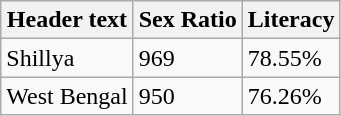<table class="wikitable">
<tr>
<th>Header text</th>
<th>Sex Ratio</th>
<th>Literacy</th>
</tr>
<tr>
<td>Shillya</td>
<td>969</td>
<td>78.55%</td>
</tr>
<tr>
<td>West Bengal</td>
<td>950</td>
<td>76.26%</td>
</tr>
</table>
